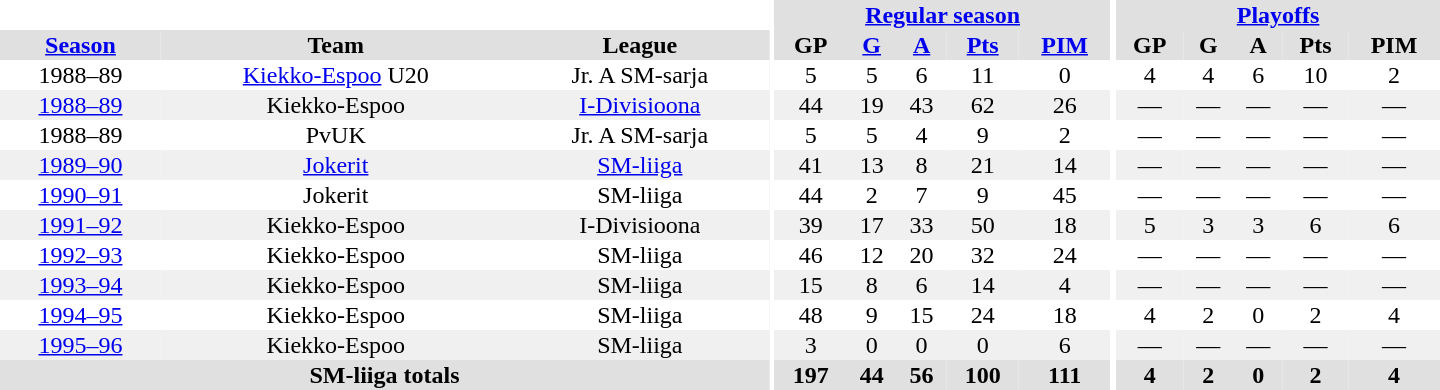<table border="0" cellpadding="1" cellspacing="0" style="text-align:center; width:60em">
<tr bgcolor="#e0e0e0">
<th colspan="3" bgcolor="#ffffff"></th>
<th rowspan="99" bgcolor="#ffffff"></th>
<th colspan="5"><a href='#'>Regular season</a></th>
<th rowspan="99" bgcolor="#ffffff"></th>
<th colspan="5"><a href='#'>Playoffs</a></th>
</tr>
<tr bgcolor="#e0e0e0">
<th><a href='#'>Season</a></th>
<th>Team</th>
<th>League</th>
<th>GP</th>
<th><a href='#'>G</a></th>
<th><a href='#'>A</a></th>
<th><a href='#'>Pts</a></th>
<th><a href='#'>PIM</a></th>
<th>GP</th>
<th>G</th>
<th>A</th>
<th>Pts</th>
<th>PIM</th>
</tr>
<tr>
<td>1988–89</td>
<td><a href='#'>Kiekko-Espoo</a> U20</td>
<td>Jr. A SM-sarja</td>
<td>5</td>
<td>5</td>
<td>6</td>
<td>11</td>
<td>0</td>
<td>4</td>
<td>4</td>
<td>6</td>
<td>10</td>
<td>2</td>
</tr>
<tr bgcolor="#f0f0f0">
<td><a href='#'>1988–89</a></td>
<td>Kiekko-Espoo</td>
<td><a href='#'>I-Divisioona</a></td>
<td>44</td>
<td>19</td>
<td>43</td>
<td>62</td>
<td>26</td>
<td>—</td>
<td>—</td>
<td>—</td>
<td>—</td>
<td>—</td>
</tr>
<tr>
<td>1988–89</td>
<td>PvUK</td>
<td>Jr. A SM-sarja</td>
<td>5</td>
<td>5</td>
<td>4</td>
<td>9</td>
<td>2</td>
<td>—</td>
<td>—</td>
<td>—</td>
<td>—</td>
<td>—</td>
</tr>
<tr bgcolor="#f0f0f0">
<td><a href='#'>1989–90</a></td>
<td><a href='#'>Jokerit</a></td>
<td><a href='#'>SM-liiga</a></td>
<td>41</td>
<td>13</td>
<td>8</td>
<td>21</td>
<td>14</td>
<td>—</td>
<td>—</td>
<td>—</td>
<td>—</td>
<td>—</td>
</tr>
<tr>
<td><a href='#'>1990–91</a></td>
<td>Jokerit</td>
<td>SM-liiga</td>
<td>44</td>
<td>2</td>
<td>7</td>
<td>9</td>
<td>45</td>
<td>—</td>
<td>—</td>
<td>—</td>
<td>—</td>
<td>—</td>
</tr>
<tr bgcolor="#f0f0f0">
<td><a href='#'>1991–92</a></td>
<td>Kiekko-Espoo</td>
<td>I-Divisioona</td>
<td>39</td>
<td>17</td>
<td>33</td>
<td>50</td>
<td>18</td>
<td>5</td>
<td>3</td>
<td>3</td>
<td>6</td>
<td>6</td>
</tr>
<tr>
<td><a href='#'>1992–93</a></td>
<td>Kiekko-Espoo</td>
<td>SM-liiga</td>
<td>46</td>
<td>12</td>
<td>20</td>
<td>32</td>
<td>24</td>
<td>—</td>
<td>—</td>
<td>—</td>
<td>—</td>
<td>—</td>
</tr>
<tr bgcolor="#f0f0f0">
<td><a href='#'>1993–94</a></td>
<td>Kiekko-Espoo</td>
<td>SM-liiga</td>
<td>15</td>
<td>8</td>
<td>6</td>
<td>14</td>
<td>4</td>
<td>—</td>
<td>—</td>
<td>—</td>
<td>—</td>
<td>—</td>
</tr>
<tr>
<td><a href='#'>1994–95</a></td>
<td>Kiekko-Espoo</td>
<td>SM-liiga</td>
<td>48</td>
<td>9</td>
<td>15</td>
<td>24</td>
<td>18</td>
<td>4</td>
<td>2</td>
<td>0</td>
<td>2</td>
<td>4</td>
</tr>
<tr bgcolor="#f0f0f0">
<td><a href='#'>1995–96</a></td>
<td>Kiekko-Espoo</td>
<td>SM-liiga</td>
<td>3</td>
<td>0</td>
<td>0</td>
<td>0</td>
<td>6</td>
<td>—</td>
<td>—</td>
<td>—</td>
<td>—</td>
<td>—</td>
</tr>
<tr>
</tr>
<tr ALIGN="center" bgcolor="#e0e0e0">
<th colspan="3">SM-liiga totals</th>
<th ALIGN="center">197</th>
<th ALIGN="center">44</th>
<th ALIGN="center">56</th>
<th ALIGN="center">100</th>
<th ALIGN="center">111</th>
<th ALIGN="center">4</th>
<th ALIGN="center">2</th>
<th ALIGN="center">0</th>
<th ALIGN="center">2</th>
<th ALIGN="center">4</th>
</tr>
</table>
